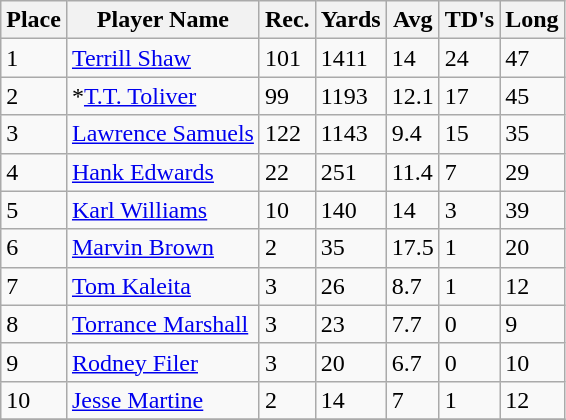<table class="wikitable">
<tr>
<th>Place</th>
<th>Player Name</th>
<th>Rec.</th>
<th>Yards</th>
<th>Avg</th>
<th>TD's</th>
<th>Long</th>
</tr>
<tr>
<td>1</td>
<td><a href='#'>Terrill Shaw</a></td>
<td>101</td>
<td>1411</td>
<td>14</td>
<td>24</td>
<td>47</td>
</tr>
<tr>
<td>2</td>
<td>*<a href='#'>T.T. Toliver</a></td>
<td>99</td>
<td>1193</td>
<td>12.1</td>
<td>17</td>
<td>45</td>
</tr>
<tr>
<td>3</td>
<td><a href='#'>Lawrence Samuels</a></td>
<td>122</td>
<td>1143</td>
<td>9.4</td>
<td>15</td>
<td>35</td>
</tr>
<tr>
<td>4</td>
<td><a href='#'>Hank Edwards</a></td>
<td>22</td>
<td>251</td>
<td>11.4</td>
<td>7</td>
<td>29</td>
</tr>
<tr>
<td>5</td>
<td><a href='#'>Karl Williams</a></td>
<td>10</td>
<td>140</td>
<td>14</td>
<td>3</td>
<td>39</td>
</tr>
<tr>
<td>6</td>
<td><a href='#'>Marvin Brown</a></td>
<td>2</td>
<td>35</td>
<td>17.5</td>
<td>1</td>
<td>20</td>
</tr>
<tr>
<td>7</td>
<td><a href='#'>Tom Kaleita</a></td>
<td>3</td>
<td>26</td>
<td>8.7</td>
<td>1</td>
<td>12</td>
</tr>
<tr>
<td>8</td>
<td><a href='#'>Torrance Marshall</a></td>
<td>3</td>
<td>23</td>
<td>7.7</td>
<td>0</td>
<td>9</td>
</tr>
<tr>
<td>9</td>
<td><a href='#'>Rodney Filer</a></td>
<td>3</td>
<td>20</td>
<td>6.7</td>
<td>0</td>
<td>10</td>
</tr>
<tr>
<td>10</td>
<td><a href='#'>Jesse Martine</a></td>
<td>2</td>
<td>14</td>
<td>7</td>
<td>1</td>
<td>12</td>
</tr>
<tr>
</tr>
</table>
